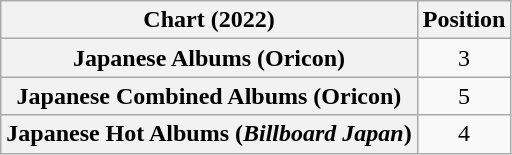<table class="wikitable sortable plainrowheaders" style="text-align:center">
<tr>
<th scope="col">Chart (2022)</th>
<th scope="col">Position</th>
</tr>
<tr>
<th scope="row">Japanese Albums (Oricon)</th>
<td>3</td>
</tr>
<tr>
<th scope="row">Japanese Combined Albums (Oricon)</th>
<td>5</td>
</tr>
<tr>
<th scope="row">Japanese Hot Albums (<em>Billboard Japan</em>)</th>
<td>4</td>
</tr>
</table>
